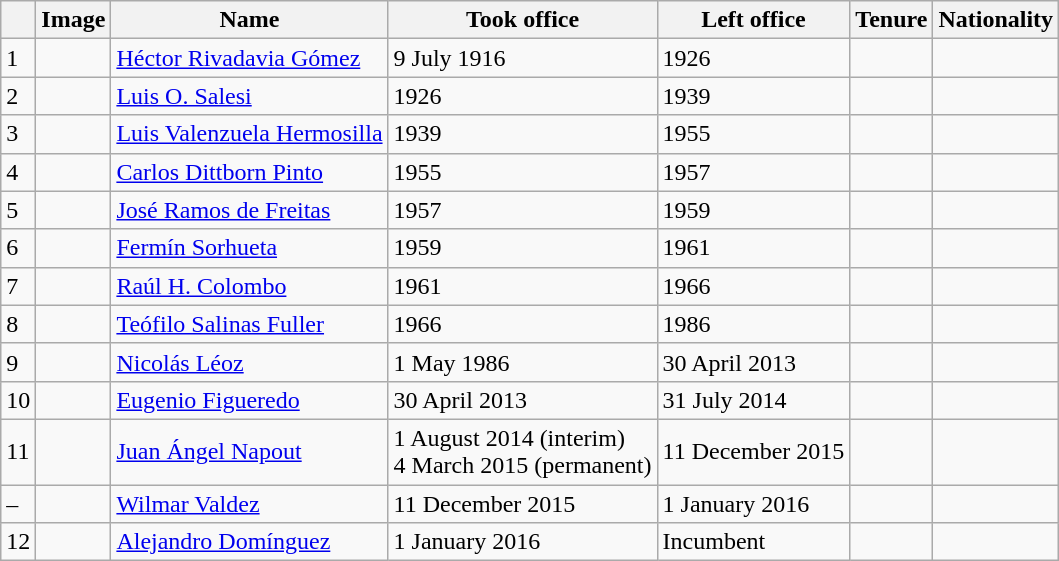<table class="wikitable" style="sortable">
<tr>
<th></th>
<th>Image</th>
<th>Name</th>
<th>Took office</th>
<th>Left office</th>
<th>Tenure</th>
<th>Nationality</th>
</tr>
<tr>
<td>1</td>
<td></td>
<td><a href='#'>Héctor Rivadavia Gómez</a></td>
<td>9 July 1916</td>
<td>1926</td>
<td></td>
<td></td>
</tr>
<tr>
<td>2</td>
<td></td>
<td><a href='#'>Luis O. Salesi</a></td>
<td>1926</td>
<td>1939</td>
<td></td>
<td></td>
</tr>
<tr>
<td>3</td>
<td></td>
<td><a href='#'>Luis Valenzuela Hermosilla</a></td>
<td>1939</td>
<td>1955</td>
<td></td>
<td></td>
</tr>
<tr>
<td>4</td>
<td></td>
<td><a href='#'>Carlos Dittborn Pinto</a></td>
<td>1955</td>
<td>1957</td>
<td></td>
<td></td>
</tr>
<tr>
<td>5</td>
<td></td>
<td><a href='#'>José Ramos de Freitas</a></td>
<td>1957</td>
<td>1959</td>
<td></td>
<td></td>
</tr>
<tr>
<td>6</td>
<td></td>
<td><a href='#'>Fermín Sorhueta</a></td>
<td>1959</td>
<td>1961</td>
<td></td>
<td></td>
</tr>
<tr>
<td>7</td>
<td></td>
<td><a href='#'>Raúl H. Colombo</a></td>
<td>1961</td>
<td>1966</td>
<td></td>
<td></td>
</tr>
<tr>
<td>8</td>
<td></td>
<td><a href='#'>Teófilo Salinas Fuller</a></td>
<td>1966</td>
<td>1986</td>
<td></td>
<td></td>
</tr>
<tr>
<td>9</td>
<td></td>
<td><a href='#'>Nicolás Léoz</a></td>
<td>1 May 1986</td>
<td>30 April 2013</td>
<td><strong></strong></td>
<td></td>
</tr>
<tr>
<td>10</td>
<td></td>
<td><a href='#'>Eugenio Figueredo</a></td>
<td>30 April 2013</td>
<td>31 July 2014</td>
<td></td>
<td></td>
</tr>
<tr>
<td>11</td>
<td></td>
<td><a href='#'>Juan Ángel Napout</a></td>
<td>1 August 2014 (interim) <br> 4 March 2015 (permanent)</td>
<td>11 December 2015</td>
<td></td>
<td></td>
</tr>
<tr>
<td>–</td>
<td></td>
<td><a href='#'>Wilmar Valdez</a></td>
<td>11 December 2015</td>
<td>1 January 2016</td>
<td></td>
<td></td>
</tr>
<tr>
<td>12</td>
<td></td>
<td><a href='#'>Alejandro Domínguez</a></td>
<td>1 January 2016</td>
<td>Incumbent</td>
<td></td>
<td></td>
</tr>
</table>
